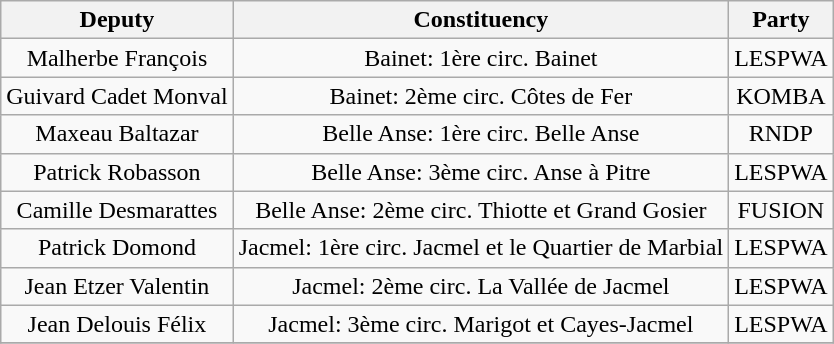<table class="wikitable" style="text-align:center;">
<tr>
<th>Deputy</th>
<th>Constituency</th>
<th>Party</th>
</tr>
<tr>
<td>Malherbe François</td>
<td>Bainet: 1ère circ. Bainet</td>
<td>LESPWA</td>
</tr>
<tr>
<td>Guivard Cadet Monval</td>
<td>Bainet: 2ème circ. Côtes de Fer</td>
<td>KOMBA</td>
</tr>
<tr>
<td>Maxeau Baltazar</td>
<td>Belle Anse: 1ère circ. Belle Anse</td>
<td>RNDP</td>
</tr>
<tr>
<td>Patrick Robasson</td>
<td>Belle Anse: 3ème circ. Anse à Pitre</td>
<td>LESPWA</td>
</tr>
<tr>
<td>Camille Desmarattes</td>
<td>Belle Anse: 2ème circ. Thiotte et Grand Gosier</td>
<td>FUSION</td>
</tr>
<tr>
<td>Patrick Domond</td>
<td>Jacmel: 1ère circ. Jacmel et le Quartier de Marbial</td>
<td>LESPWA</td>
</tr>
<tr>
<td>Jean Etzer Valentin</td>
<td>Jacmel: 2ème circ. La Vallée de Jacmel</td>
<td>LESPWA</td>
</tr>
<tr>
<td>Jean Delouis Félix</td>
<td>Jacmel: 3ème circ. Marigot et Cayes-Jacmel</td>
<td>LESPWA</td>
</tr>
<tr>
</tr>
</table>
